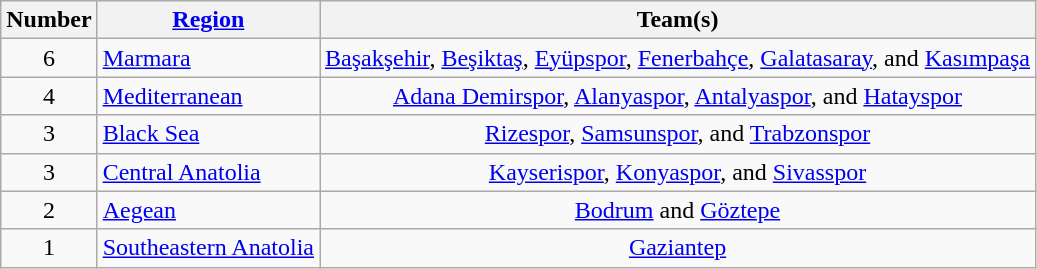<table class="wikitable" style="text-align:center">
<tr>
<th>Number</th>
<th><a href='#'>Region</a></th>
<th>Team(s)</th>
</tr>
<tr>
<td rowspan="1">6</td>
<td align="left"><a href='#'>Marmara</a></td>
<td><a href='#'>Başakşehir</a>, <a href='#'>Beşiktaş</a>, <a href='#'>Eyüpspor</a>, <a href='#'>Fenerbahçe</a>, <a href='#'>Galatasaray</a>, and <a href='#'>Kasımpaşa</a></td>
</tr>
<tr>
<td rowspan="1">4</td>
<td align="left"><a href='#'>Mediterranean</a></td>
<td><a href='#'>Adana Demirspor</a>, <a href='#'>Alanyaspor</a>, <a href='#'>Antalyaspor</a>, and <a href='#'>Hatayspor</a></td>
</tr>
<tr>
<td rowspan="1">3</td>
<td align="left"><a href='#'>Black Sea</a></td>
<td><a href='#'>Rizespor</a>, <a href='#'>Samsunspor</a>, and <a href='#'>Trabzonspor</a></td>
</tr>
<tr>
<td rowspan="1">3</td>
<td align="left"><a href='#'>Central Anatolia</a></td>
<td><a href='#'>Kayserispor</a>, <a href='#'>Konyaspor</a>, and <a href='#'>Sivasspor</a></td>
</tr>
<tr>
<td rowspan="1">2</td>
<td align="left"><a href='#'>Aegean</a></td>
<td><a href='#'>Bodrum</a> and <a href='#'>Göztepe</a></td>
</tr>
<tr>
<td rowspan="1">1</td>
<td align="left"><a href='#'>Southeastern Anatolia</a></td>
<td><a href='#'>Gaziantep</a></td>
</tr>
</table>
